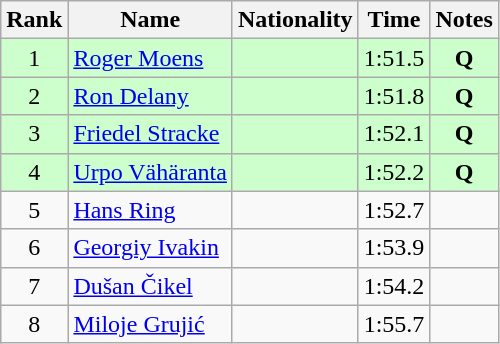<table class="wikitable sortable" style="text-align:center">
<tr>
<th>Rank</th>
<th>Name</th>
<th>Nationality</th>
<th>Time</th>
<th>Notes</th>
</tr>
<tr bgcolor=ccffcc>
<td>1</td>
<td align=left><a href='#'>Roger Moens</a></td>
<td align=left></td>
<td>1:51.5</td>
<td><strong>Q</strong></td>
</tr>
<tr bgcolor=ccffcc>
<td>2</td>
<td align=left><a href='#'>Ron Delany</a></td>
<td align=left></td>
<td>1:51.8</td>
<td><strong>Q</strong></td>
</tr>
<tr bgcolor=ccffcc>
<td>3</td>
<td align=left><a href='#'>Friedel Stracke</a></td>
<td align=left></td>
<td>1:52.1</td>
<td><strong>Q</strong></td>
</tr>
<tr bgcolor=ccffcc>
<td>4</td>
<td align=left><a href='#'>Urpo Vähäranta</a></td>
<td align=left></td>
<td>1:52.2</td>
<td><strong>Q</strong></td>
</tr>
<tr>
<td>5</td>
<td align=left><a href='#'>Hans Ring</a></td>
<td align=left></td>
<td>1:52.7</td>
<td></td>
</tr>
<tr>
<td>6</td>
<td align=left><a href='#'>Georgiy Ivakin</a></td>
<td align=left></td>
<td>1:53.9</td>
<td></td>
</tr>
<tr>
<td>7</td>
<td align=left><a href='#'>Dušan Čikel</a></td>
<td align=left></td>
<td>1:54.2</td>
<td></td>
</tr>
<tr>
<td>8</td>
<td align=left><a href='#'>Miloje Grujić</a></td>
<td align=left></td>
<td>1:55.7</td>
<td></td>
</tr>
</table>
